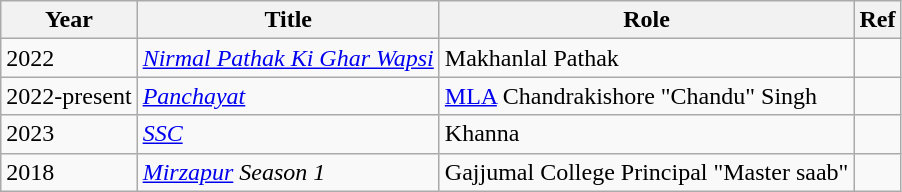<table class="wikitable">
<tr>
<th>Year</th>
<th>Title</th>
<th>Role</th>
<th>Ref</th>
</tr>
<tr>
<td>2022</td>
<td><em><a href='#'>Nirmal Pathak Ki Ghar Wapsi</a></em></td>
<td>Makhanlal Pathak</td>
<td></td>
</tr>
<tr>
<td>2022-present</td>
<td><em><a href='#'>Panchayat</a></em></td>
<td><a href='#'>MLA</a> Chandrakishore "Chandu" Singh</td>
<td></td>
</tr>
<tr>
<td>2023</td>
<td><em><a href='#'>SSC</a></em></td>
<td>Khanna</td>
<td></td>
</tr>
<tr>
<td>2018</td>
<td><em><a href='#'>Mirzapur</a> Season 1</em></td>
<td>Gajjumal College Principal "Master saab"</td>
<td></td>
</tr>
</table>
